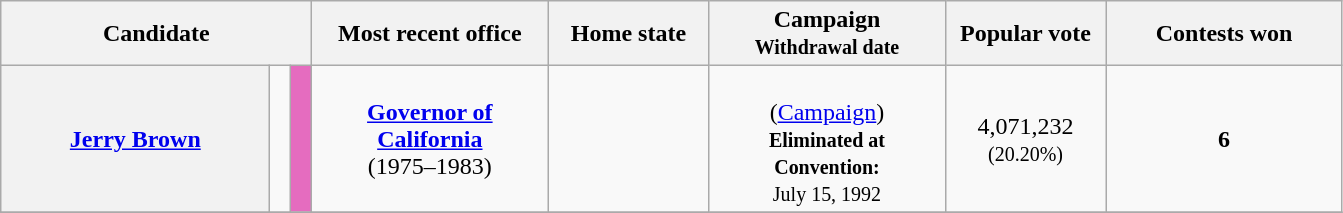<table class="wikitable sortable" style="text-align:center;">
<tr>
<th style="width:200px;" colspan="3">Candidate</th>
<th style="width:150px;">Most recent office</th>
<th style="width:100px;">Home state</th>
<th style="width:150px;">Campaign<br><small>Withdrawal date</small></th>
<th style="width:100px;">Popular vote</th>
<th style="width:150px;">Contests won</th>
</tr>
<tr>
<th scope="row" data-sort-value="Brown"><a href='#'>Jerry Brown</a></th>
<td></td>
<td style="background:#e56cbf;"></td>
<td><strong><a href='#'>Governor of California</a></strong><br>(1975–1983)</td>
<td></td>
<td data-sort-value="1992-07-15"><br>(<a href='#'>Campaign</a>)<br><small><strong>Eliminated at Convention:</strong><br>July 15, 1992</small></td>
<td data-sort-value="4,071,232">4,071,232<br><small>(20.20%)</small></td>
<td data-sort-value="6"><strong>6</strong><br></td>
</tr>
<tr>
</tr>
</table>
